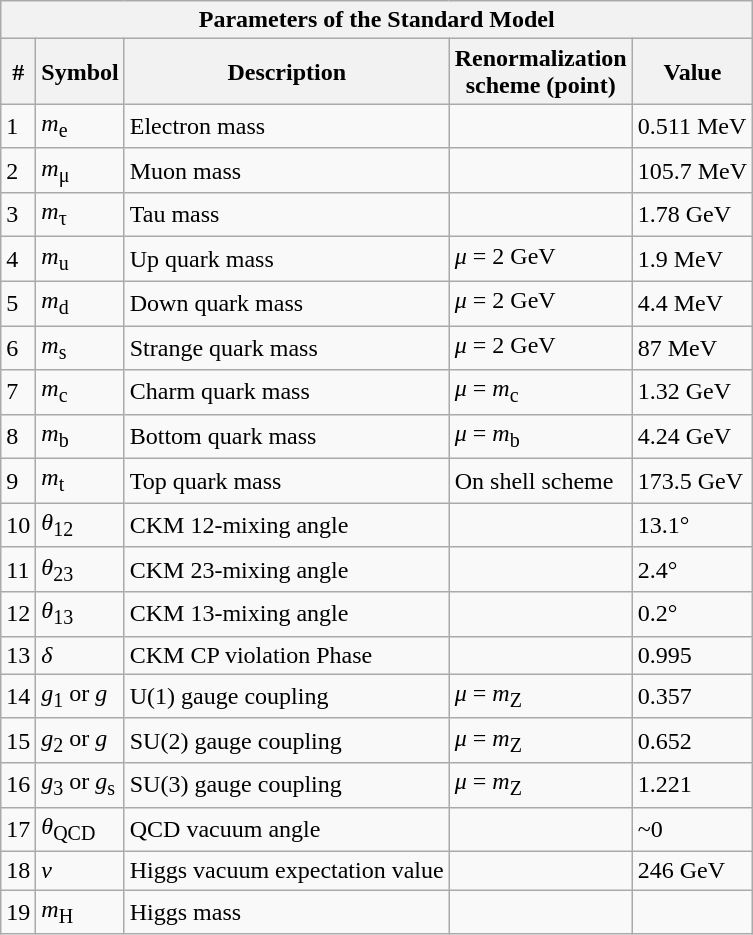<table class="wikitable collapsible collapsed">
<tr>
<th colspan="6">Parameters of the Standard Model</th>
</tr>
<tr>
<th>#</th>
<th>Symbol</th>
<th>Description</th>
<th>Renormalization<br> scheme (point)</th>
<th>Value</th>
</tr>
<tr>
<td>1</td>
<td><em>m</em><sub>e</sub></td>
<td>Electron mass</td>
<td></td>
<td>0.511 MeV</td>
</tr>
<tr>
<td>2</td>
<td><em>m</em><sub>μ</sub></td>
<td>Muon mass</td>
<td></td>
<td>105.7 MeV</td>
</tr>
<tr>
<td>3</td>
<td><em>m</em><sub>τ</sub></td>
<td>Tau mass</td>
<td></td>
<td>1.78 GeV</td>
</tr>
<tr>
<td>4</td>
<td><em>m</em><sub>u</sub></td>
<td>Up quark mass</td>
<td><em>μ</em><sub></sub> = 2 GeV</td>
<td>1.9 MeV</td>
</tr>
<tr>
<td>5</td>
<td><em>m</em><sub>d</sub></td>
<td>Down quark mass</td>
<td><em>μ</em><sub></sub> = 2 GeV</td>
<td>4.4 MeV</td>
</tr>
<tr>
<td>6</td>
<td><em>m</em><sub>s</sub></td>
<td>Strange quark mass</td>
<td><em>μ</em><sub></sub> = 2 GeV</td>
<td>87 MeV</td>
</tr>
<tr>
<td>7</td>
<td><em>m</em><sub>c</sub></td>
<td>Charm quark mass</td>
<td><em>μ</em><sub></sub> = <em>m</em><sub>c</sub></td>
<td>1.32 GeV</td>
</tr>
<tr>
<td>8</td>
<td><em>m</em><sub>b</sub></td>
<td>Bottom quark mass</td>
<td><em>μ</em><sub></sub> = <em>m</em><sub>b</sub></td>
<td>4.24 GeV</td>
</tr>
<tr>
<td>9</td>
<td><em>m</em><sub>t</sub></td>
<td>Top quark mass</td>
<td>On shell scheme</td>
<td>173.5 GeV</td>
</tr>
<tr>
<td>10</td>
<td><em>θ</em><sub>12</sub></td>
<td>CKM 12-mixing angle</td>
<td></td>
<td>13.1°</td>
</tr>
<tr>
<td>11</td>
<td><em>θ</em><sub>23</sub></td>
<td>CKM 23-mixing angle</td>
<td></td>
<td>2.4°</td>
</tr>
<tr>
<td>12</td>
<td><em>θ</em><sub>13</sub></td>
<td>CKM 13-mixing angle</td>
<td></td>
<td>0.2°</td>
</tr>
<tr>
<td>13</td>
<td><em>δ</em></td>
<td>CKM CP violation Phase</td>
<td></td>
<td>0.995</td>
</tr>
<tr>
<td>14</td>
<td><em>g</em><sub>1</sub> or <em>g</em></td>
<td>U(1) gauge coupling</td>
<td><em>μ</em><sub></sub> = <em>m</em><sub>Z</sub></td>
<td>0.357</td>
</tr>
<tr>
<td>15</td>
<td><em>g</em><sub>2</sub> or <em>g</em></td>
<td>SU(2) gauge coupling</td>
<td><em>μ</em><sub></sub> = <em>m</em><sub>Z</sub></td>
<td>0.652</td>
</tr>
<tr>
<td>16</td>
<td><em>g</em><sub>3</sub> or <em>g</em><sub>s</sub></td>
<td>SU(3) gauge coupling</td>
<td><em>μ</em><sub></sub> = <em>m</em><sub>Z</sub></td>
<td>1.221</td>
</tr>
<tr>
<td>17</td>
<td><em>θ</em><sub>QCD</sub></td>
<td>QCD vacuum angle</td>
<td></td>
<td>~0</td>
</tr>
<tr>
<td>18</td>
<td><em>v</em></td>
<td>Higgs vacuum expectation value</td>
<td></td>
<td>246 GeV</td>
</tr>
<tr>
<td>19</td>
<td><em>m</em><sub>H</sub></td>
<td>Higgs mass</td>
<td></td>
<td></td>
</tr>
</table>
